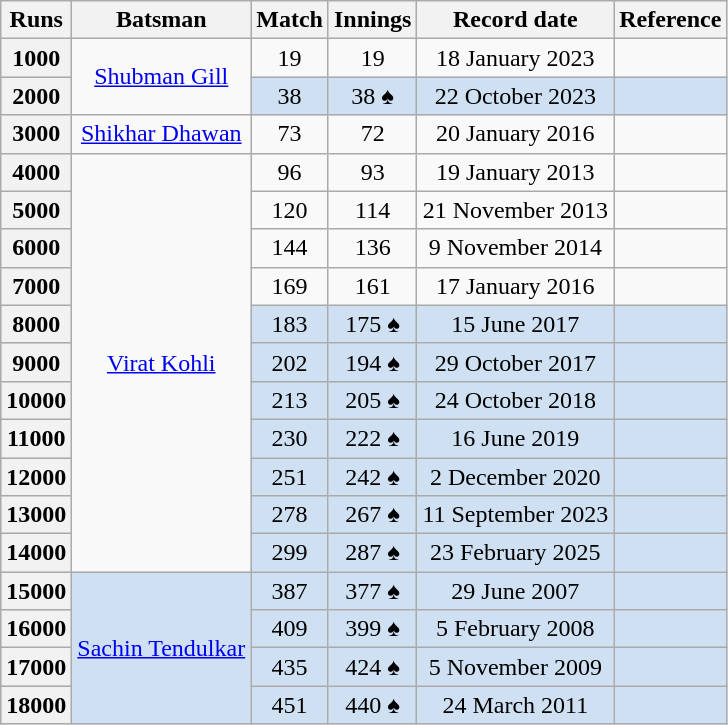<table class="wikitable sortable" style="text-align:center;">
<tr>
<th scope="col" style="text-align:center;">Runs</th>
<th scope="col" style="text-align:center;">Batsman</th>
<th scope="col" style="text-align:center;">Match</th>
<th scope="col" style="text-align:center;">Innings</th>
<th scope="col" style="text-align:center;">Record date</th>
<th scope="col">Reference</th>
</tr>
<tr>
<th scope=row style=text-align:center;>1000</th>
<td rowspan=2><a href='#'>Shubman Gill</a></td>
<td>19</td>
<td>19</td>
<td>18 January 2023</td>
<td></td>
</tr>
<tr bgcolor=#cee0f2>
<th scope=row style=text-align:center;>2000</th>
<td>38</td>
<td>38 ♠</td>
<td>22 October 2023</td>
<td></td>
</tr>
<tr>
<th scope=row style=text-align:center;>3000</th>
<td><a href='#'>Shikhar Dhawan</a></td>
<td>73</td>
<td>72</td>
<td>20 January 2016</td>
<td></td>
</tr>
<tr>
<th scope=row style=text-align:center;>4000</th>
<td rowspan=11><a href='#'>Virat Kohli</a></td>
<td>96</td>
<td>93</td>
<td>19 January 2013</td>
<td></td>
</tr>
<tr>
<th scope=row style=text-align:center;>5000</th>
<td>120</td>
<td>114</td>
<td>21 November 2013</td>
<td></td>
</tr>
<tr>
<th scope=row style=text-align:center;>6000</th>
<td>144</td>
<td>136</td>
<td>9 November 2014</td>
<td></td>
</tr>
<tr>
<th scope=row style=text-align:center;>7000</th>
<td>169</td>
<td>161</td>
<td>17 January 2016</td>
<td></td>
</tr>
<tr bgcolor=#cee0f2>
<th scope=row style=text-align:center;>8000</th>
<td>183</td>
<td>175 ♠</td>
<td>15 June 2017</td>
<td></td>
</tr>
<tr bgcolor=#cee0f2>
<th scope=row style=text-align:center;>9000</th>
<td>202</td>
<td>194 ♠</td>
<td>29 October 2017</td>
<td></td>
</tr>
<tr bgcolor=#cee0f2>
<th scope=row style=text-align:center;>10000</th>
<td>213</td>
<td>205 ♠</td>
<td>24 October 2018</td>
<td></td>
</tr>
<tr bgcolor=#cee0f2>
<th scope=row style=text-align:center;>11000</th>
<td>230</td>
<td>222 ♠</td>
<td>16 June 2019</td>
<td></td>
</tr>
<tr bgcolor=#cee0f2>
<th scope=row style=text-align:center;>12000</th>
<td>251</td>
<td>242 ♠</td>
<td>2 December 2020</td>
<td></td>
</tr>
<tr bgcolor=#cee0f2>
<th scope=row style=text-align:center;>13000</th>
<td>278</td>
<td>267 ♠</td>
<td>11 September 2023</td>
<td></td>
</tr>
<tr bgcolor=#cee0f2>
<th scope=row style=text-align:center;>14000</th>
<td>299</td>
<td>287 ♠</td>
<td>23 February 2025</td>
<td></td>
</tr>
<tr bgcolor=#cee0f2>
<th scope=row style=text-align:center;>15000</th>
<td rowspan=4><a href='#'>Sachin Tendulkar</a></td>
<td>387</td>
<td>377 ♠</td>
<td>29 June 2007</td>
<td></td>
</tr>
<tr bgcolor=#cee0f2>
<th scope=row style=text-align:center;>16000</th>
<td>409</td>
<td>399 ♠</td>
<td>5 February 2008</td>
<td></td>
</tr>
<tr bgcolor=#cee0f2>
<th scope=row style=text-align:center;>17000</th>
<td>435</td>
<td>424 ♠</td>
<td>5 November 2009</td>
<td></td>
</tr>
<tr bgcolor=#cee0f2>
<th scope=row style=text-align:center;>18000</th>
<td>451</td>
<td>440 ♠</td>
<td>24 March 2011</td>
<td></td>
</tr>
</table>
